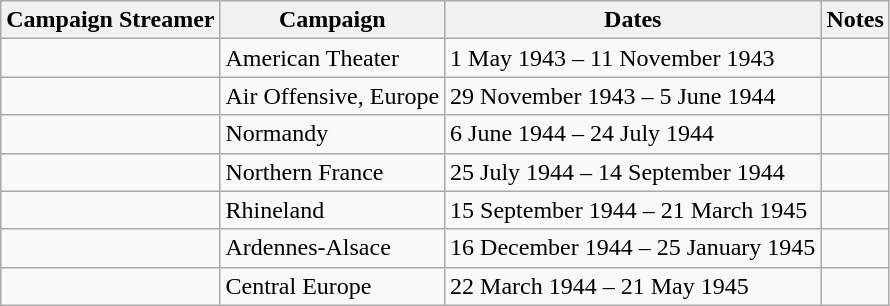<table class="wikitable">
<tr style="background:#efefef;">
<th>Campaign Streamer</th>
<th>Campaign</th>
<th>Dates</th>
<th>Notes</th>
</tr>
<tr>
<td></td>
<td>American Theater</td>
<td>1 May 1943 – 11 November 1943</td>
<td></td>
</tr>
<tr>
<td></td>
<td>Air Offensive, Europe</td>
<td>29 November 1943 – 5 June 1944</td>
<td></td>
</tr>
<tr>
<td></td>
<td>Normandy</td>
<td>6 June 1944 – 24 July 1944</td>
<td></td>
</tr>
<tr>
<td></td>
<td>Northern France</td>
<td>25 July 1944 – 14 September 1944</td>
<td></td>
</tr>
<tr>
<td></td>
<td>Rhineland</td>
<td>15 September 1944 – 21 March 1945</td>
<td></td>
</tr>
<tr>
<td></td>
<td>Ardennes-Alsace</td>
<td>16 December 1944 – 25 January 1945</td>
<td></td>
</tr>
<tr>
<td></td>
<td>Central Europe</td>
<td>22 March 1944 – 21 May 1945</td>
<td></td>
</tr>
</table>
